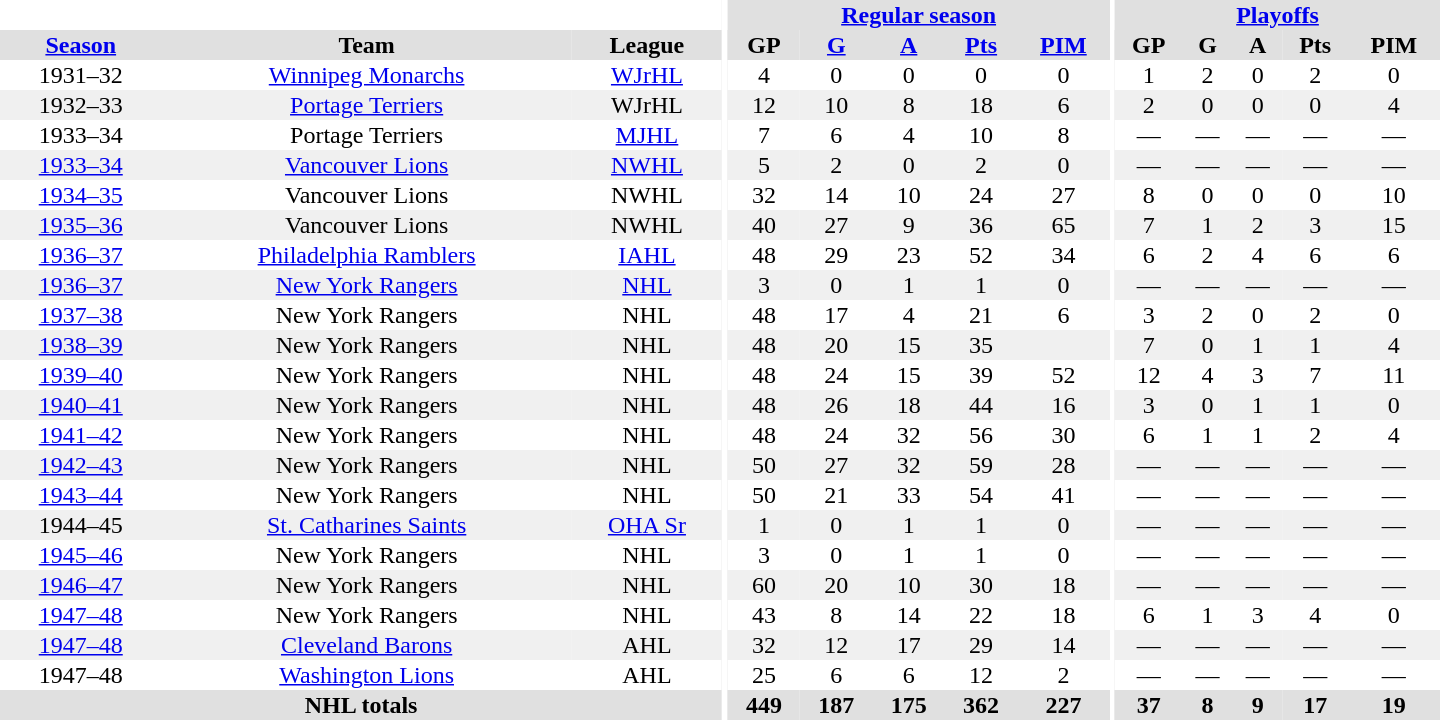<table border="0" cellpadding="1" cellspacing="0" style="text-align:center; width:60em">
<tr bgcolor="#e0e0e0">
<th colspan="3" bgcolor="#ffffff"></th>
<th rowspan="100" bgcolor="#ffffff"></th>
<th colspan="5"><a href='#'>Regular season</a></th>
<th rowspan="100" bgcolor="#ffffff"></th>
<th colspan="5"><a href='#'>Playoffs</a></th>
</tr>
<tr bgcolor="#e0e0e0">
<th><a href='#'>Season</a></th>
<th>Team</th>
<th>League</th>
<th>GP</th>
<th><a href='#'>G</a></th>
<th><a href='#'>A</a></th>
<th><a href='#'>Pts</a></th>
<th><a href='#'>PIM</a></th>
<th>GP</th>
<th>G</th>
<th>A</th>
<th>Pts</th>
<th>PIM</th>
</tr>
<tr>
<td>1931–32</td>
<td><a href='#'>Winnipeg Monarchs</a></td>
<td><a href='#'>WJrHL</a></td>
<td>4</td>
<td>0</td>
<td>0</td>
<td>0</td>
<td>0</td>
<td>1</td>
<td>2</td>
<td>0</td>
<td>2</td>
<td>0</td>
</tr>
<tr bgcolor="#f0f0f0">
<td>1932–33</td>
<td><a href='#'>Portage Terriers</a></td>
<td>WJrHL</td>
<td>12</td>
<td>10</td>
<td>8</td>
<td>18</td>
<td>6</td>
<td>2</td>
<td>0</td>
<td>0</td>
<td>0</td>
<td>4</td>
</tr>
<tr>
<td>1933–34</td>
<td>Portage Terriers</td>
<td><a href='#'>MJHL</a></td>
<td>7</td>
<td>6</td>
<td>4</td>
<td>10</td>
<td>8</td>
<td>—</td>
<td>—</td>
<td>—</td>
<td>—</td>
<td>—</td>
</tr>
<tr bgcolor="#f0f0f0">
<td><a href='#'>1933–34</a></td>
<td><a href='#'>Vancouver Lions</a></td>
<td><a href='#'>NWHL</a></td>
<td>5</td>
<td>2</td>
<td>0</td>
<td>2</td>
<td>0</td>
<td>—</td>
<td>—</td>
<td>—</td>
<td>—</td>
<td>—</td>
</tr>
<tr>
<td><a href='#'>1934–35</a></td>
<td>Vancouver Lions</td>
<td>NWHL</td>
<td>32</td>
<td>14</td>
<td>10</td>
<td>24</td>
<td>27</td>
<td>8</td>
<td>0</td>
<td>0</td>
<td>0</td>
<td>10</td>
</tr>
<tr bgcolor="#f0f0f0">
<td><a href='#'>1935–36</a></td>
<td>Vancouver Lions</td>
<td>NWHL</td>
<td>40</td>
<td>27</td>
<td>9</td>
<td>36</td>
<td>65</td>
<td>7</td>
<td>1</td>
<td>2</td>
<td>3</td>
<td>15</td>
</tr>
<tr>
<td><a href='#'>1936–37</a></td>
<td><a href='#'>Philadelphia Ramblers</a></td>
<td><a href='#'>IAHL</a></td>
<td>48</td>
<td>29</td>
<td>23</td>
<td>52</td>
<td>34</td>
<td>6</td>
<td>2</td>
<td>4</td>
<td>6</td>
<td>6</td>
</tr>
<tr bgcolor="#f0f0f0">
<td><a href='#'>1936–37</a></td>
<td><a href='#'>New York Rangers</a></td>
<td><a href='#'>NHL</a></td>
<td>3</td>
<td>0</td>
<td>1</td>
<td>1</td>
<td>0</td>
<td>—</td>
<td>—</td>
<td>—</td>
<td>—</td>
<td>—</td>
</tr>
<tr>
<td><a href='#'>1937–38</a></td>
<td>New York Rangers</td>
<td>NHL</td>
<td>48</td>
<td>17</td>
<td>4</td>
<td>21</td>
<td>6</td>
<td>3</td>
<td>2</td>
<td>0</td>
<td>2</td>
<td>0</td>
</tr>
<tr bgcolor="#f0f0f0">
<td><a href='#'>1938–39</a></td>
<td>New York Rangers</td>
<td>NHL</td>
<td>48</td>
<td>20</td>
<td>15</td>
<td>35</td>
<td 18></td>
<td>7</td>
<td>0</td>
<td>1</td>
<td>1</td>
<td>4</td>
</tr>
<tr>
<td><a href='#'>1939–40</a></td>
<td>New York Rangers</td>
<td>NHL</td>
<td>48</td>
<td>24</td>
<td>15</td>
<td>39</td>
<td>52</td>
<td>12</td>
<td>4</td>
<td>3</td>
<td>7</td>
<td>11</td>
</tr>
<tr bgcolor="#f0f0f0">
<td><a href='#'>1940–41</a></td>
<td>New York Rangers</td>
<td>NHL</td>
<td>48</td>
<td>26</td>
<td>18</td>
<td>44</td>
<td>16</td>
<td>3</td>
<td>0</td>
<td>1</td>
<td>1</td>
<td>0</td>
</tr>
<tr>
<td><a href='#'>1941–42</a></td>
<td>New York Rangers</td>
<td>NHL</td>
<td>48</td>
<td>24</td>
<td>32</td>
<td>56</td>
<td>30</td>
<td>6</td>
<td>1</td>
<td>1</td>
<td>2</td>
<td>4</td>
</tr>
<tr bgcolor="#f0f0f0">
<td><a href='#'>1942–43</a></td>
<td>New York Rangers</td>
<td>NHL</td>
<td>50</td>
<td>27</td>
<td>32</td>
<td>59</td>
<td>28</td>
<td>—</td>
<td>—</td>
<td>—</td>
<td>—</td>
<td>—</td>
</tr>
<tr>
<td><a href='#'>1943–44</a></td>
<td>New York Rangers</td>
<td>NHL</td>
<td>50</td>
<td>21</td>
<td>33</td>
<td>54</td>
<td>41</td>
<td>—</td>
<td>—</td>
<td>—</td>
<td>—</td>
<td>—</td>
</tr>
<tr bgcolor="#f0f0f0">
<td>1944–45</td>
<td><a href='#'>St. Catharines Saints</a></td>
<td><a href='#'>OHA Sr</a></td>
<td>1</td>
<td>0</td>
<td>1</td>
<td>1</td>
<td>0</td>
<td>—</td>
<td>—</td>
<td>—</td>
<td>—</td>
<td>—</td>
</tr>
<tr>
<td><a href='#'>1945–46</a></td>
<td>New York Rangers</td>
<td>NHL</td>
<td>3</td>
<td>0</td>
<td>1</td>
<td>1</td>
<td>0</td>
<td>—</td>
<td>—</td>
<td>—</td>
<td>—</td>
<td>—</td>
</tr>
<tr bgcolor="#f0f0f0">
<td><a href='#'>1946–47</a></td>
<td>New York Rangers</td>
<td>NHL</td>
<td>60</td>
<td>20</td>
<td>10</td>
<td>30</td>
<td>18</td>
<td>—</td>
<td>—</td>
<td>—</td>
<td>—</td>
<td>—</td>
</tr>
<tr>
<td><a href='#'>1947–48</a></td>
<td>New York Rangers</td>
<td>NHL</td>
<td>43</td>
<td>8</td>
<td>14</td>
<td>22</td>
<td>18</td>
<td>6</td>
<td>1</td>
<td>3</td>
<td>4</td>
<td>0</td>
</tr>
<tr bgcolor="#f0f0f0">
<td><a href='#'>1947–48</a></td>
<td><a href='#'>Cleveland Barons</a></td>
<td>AHL</td>
<td>32</td>
<td>12</td>
<td>17</td>
<td>29</td>
<td>14</td>
<td>—</td>
<td>—</td>
<td>—</td>
<td>—</td>
<td>—</td>
</tr>
<tr>
<td>1947–48</td>
<td><a href='#'>Washington Lions</a></td>
<td>AHL</td>
<td>25</td>
<td>6</td>
<td>6</td>
<td>12</td>
<td>2</td>
<td>—</td>
<td>—</td>
<td>—</td>
<td>—</td>
<td>—</td>
</tr>
<tr bgcolor="#e0e0e0">
<th colspan="3">NHL totals</th>
<th>449</th>
<th>187</th>
<th>175</th>
<th>362</th>
<th>227</th>
<th>37</th>
<th>8</th>
<th>9</th>
<th>17</th>
<th>19</th>
</tr>
</table>
